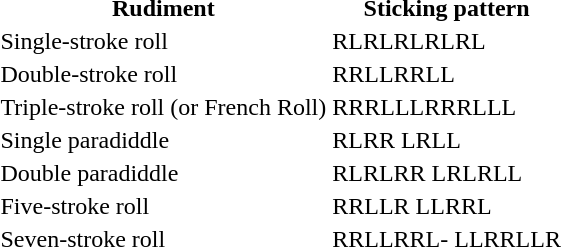<table>
<tr>
<th>Rudiment</th>
<th>Sticking pattern</th>
</tr>
<tr>
<td>Single-stroke roll</td>
<td>RLRLRLRLRL</td>
</tr>
<tr>
<td>Double-stroke roll</td>
<td>RRLLRRLL</td>
</tr>
<tr>
<td>Triple-stroke roll (or French Roll)</td>
<td>RRRLLLRRRLLL</td>
</tr>
<tr>
<td>Single paradiddle</td>
<td>RLRR LRLL</td>
</tr>
<tr>
<td>Double paradiddle</td>
<td>RLRLRR LRLRLL</td>
</tr>
<tr>
<td>Five-stroke roll</td>
<td>RRLLR LLRRL</td>
</tr>
<tr>
<td>Seven-stroke roll</td>
<td>RRLLRRL- LLRRLLR</td>
</tr>
<tr>
</tr>
<tr Nine Stroke roll || RRLLRRLLR- LLRRLLRRL>
</tr>
</table>
